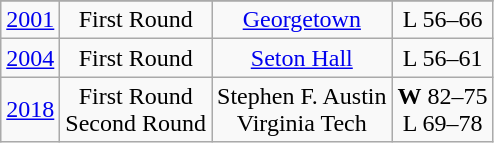<table class="wikitable" style="text-align:center">
<tr>
</tr>
<tr>
<td><a href='#'>2001</a></td>
<td>First Round</td>
<td><a href='#'>Georgetown</a></td>
<td>L 56–66</td>
</tr>
<tr>
<td><a href='#'>2004</a></td>
<td>First Round</td>
<td><a href='#'>Seton Hall</a></td>
<td>L 56–61</td>
</tr>
<tr>
<td><a href='#'>2018</a></td>
<td>First Round<br>Second Round</td>
<td>Stephen F. Austin<br>Virginia Tech</td>
<td><strong>W</strong> 82–75<br>L 69–78</td>
</tr>
</table>
